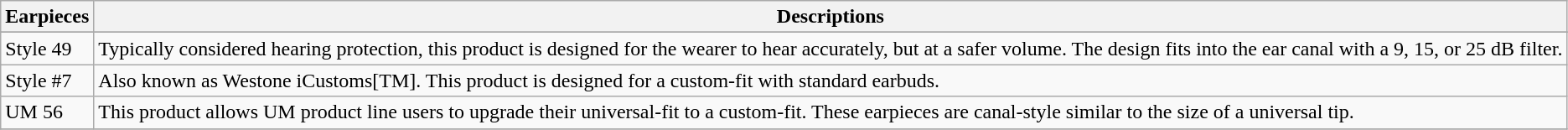<table class="wikitable" style="margin:left;">
<tr>
<th bgcolor="gray"><span>Earpieces</span></th>
<th bgcolor="gray"><span>Descriptions</span></th>
</tr>
<tr>
</tr>
<tr>
<td>Style 49</td>
<td>Typically considered hearing protection, this product is designed for the wearer to hear accurately, but at a safer volume. The design fits into the ear canal with a 9, 15, or 25 dB filter.</td>
</tr>
<tr>
<td>Style #7</td>
<td>Also known as Westone iCustoms[TM]. This product is designed for a custom-fit with standard earbuds.</td>
</tr>
<tr>
<td>UM 56</td>
<td>This product allows UM product line users to upgrade their universal-fit to a custom-fit. These earpieces are canal-style similar to the size of a universal tip.</td>
</tr>
<tr>
</tr>
</table>
